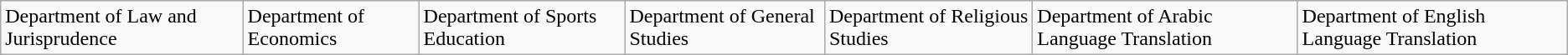<table class="wikitable">
<tr>
<td>Department of  Law and Jurisprudence</td>
<td>Department of  Economics</td>
<td>Department of  Sports Education</td>
<td>Department of  General Studies</td>
<td>Department of  Religious Studies</td>
<td>Department of  Arabic Language Translation</td>
<td>Department of  English Language Translation</td>
</tr>
</table>
